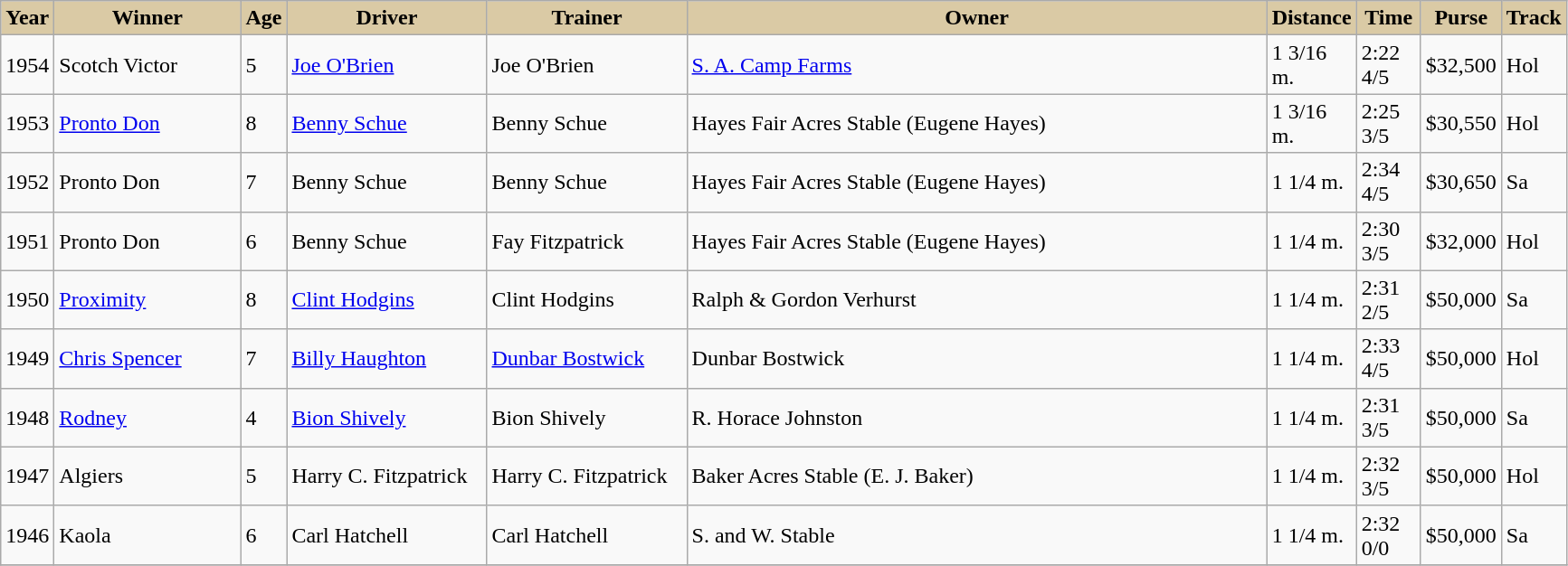<table class="wikitable sortable">
<tr>
<th style="background-color:#DACAA5; width:30px">Year<br></th>
<th style="background-color:#DACAA5; width:130px">Winner<br></th>
<th style="background-color:#DACAA5; width:25px">Age<br></th>
<th style="background-color:#DACAA5; width:140px">Driver<br></th>
<th style="background-color:#DACAA5; width:140px">Trainer<br></th>
<th style="background-color:#DACAA5; width:420px">Owner<br></th>
<th style="background-color:#DACAA5; width:40px">Distance <br></th>
<th style="background-color:#DACAA5; width:40px">Time <br></th>
<th style="background-color:#DACAA5; width:40px">Purse<br></th>
<th style="background-color:#DACAA5; width:40px">Track</th>
</tr>
<tr>
<td>1954</td>
<td>Scotch Victor</td>
<td>5</td>
<td><a href='#'>Joe O'Brien</a></td>
<td>Joe O'Brien</td>
<td><a href='#'>S. A. Camp Farms</a></td>
<td>1 3/16 m.</td>
<td>2:22 4/5</td>
<td>$32,500</td>
<td>Hol</td>
</tr>
<tr>
<td>1953</td>
<td><a href='#'>Pronto Don</a></td>
<td>8</td>
<td><a href='#'>Benny Schue</a></td>
<td>Benny Schue</td>
<td>Hayes Fair Acres Stable (Eugene Hayes)</td>
<td>1 3/16 m.</td>
<td>2:25 3/5</td>
<td>$30,550</td>
<td>Hol</td>
</tr>
<tr>
<td>1952</td>
<td>Pronto Don</td>
<td>7</td>
<td>Benny Schue</td>
<td>Benny Schue</td>
<td>Hayes Fair Acres Stable (Eugene Hayes)</td>
<td>1 1/4 m.</td>
<td>2:34 4/5</td>
<td>$30,650</td>
<td>Sa</td>
</tr>
<tr>
<td>1951</td>
<td>Pronto Don</td>
<td>6</td>
<td>Benny Schue</td>
<td>Fay Fitzpatrick</td>
<td>Hayes Fair Acres Stable (Eugene Hayes)</td>
<td>1 1/4 m.</td>
<td>2:30 3/5</td>
<td>$32,000</td>
<td>Hol</td>
</tr>
<tr>
<td>1950</td>
<td><a href='#'>Proximity</a></td>
<td>8</td>
<td><a href='#'>Clint Hodgins</a></td>
<td>Clint Hodgins</td>
<td>Ralph & Gordon Verhurst</td>
<td>1 1/4 m.</td>
<td>2:31 2/5</td>
<td>$50,000</td>
<td>Sa</td>
</tr>
<tr>
<td>1949</td>
<td><a href='#'>Chris Spencer</a></td>
<td>7</td>
<td><a href='#'>Billy Haughton</a></td>
<td><a href='#'>Dunbar Bostwick</a></td>
<td>Dunbar Bostwick</td>
<td>1 1/4 m.</td>
<td>2:33 4/5</td>
<td>$50,000</td>
<td>Hol</td>
</tr>
<tr>
<td>1948</td>
<td><a href='#'>Rodney</a></td>
<td>4</td>
<td><a href='#'>Bion Shively</a></td>
<td>Bion Shively</td>
<td>R. Horace Johnston</td>
<td>1 1/4 m.</td>
<td>2:31 3/5</td>
<td>$50,000</td>
<td>Sa</td>
</tr>
<tr>
<td>1947</td>
<td>Algiers</td>
<td>5</td>
<td>Harry C. Fitzpatrick</td>
<td>Harry C. Fitzpatrick</td>
<td>Baker Acres Stable (E. J. Baker)</td>
<td>1 1/4 m.</td>
<td>2:32 3/5</td>
<td>$50,000</td>
<td>Hol</td>
</tr>
<tr>
<td>1946</td>
<td>Kaola</td>
<td>6</td>
<td>Carl Hatchell</td>
<td>Carl Hatchell</td>
<td>S. and W. Stable</td>
<td>1 1/4 m.</td>
<td>2:32 0/0</td>
<td>$50,000</td>
<td>Sa</td>
</tr>
<tr>
</tr>
</table>
